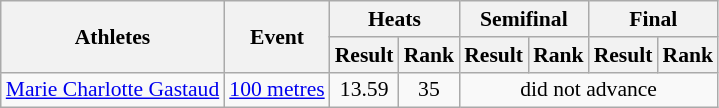<table class="wikitable" border="1" style="font-size:90%">
<tr>
<th rowspan="2">Athletes</th>
<th rowspan="2">Event</th>
<th colspan="2">Heats</th>
<th colspan="2">Semifinal</th>
<th colspan="2">Final</th>
</tr>
<tr>
<th>Result</th>
<th>Rank</th>
<th>Result</th>
<th>Rank</th>
<th>Result</th>
<th>Rank</th>
</tr>
<tr>
<td><a href='#'>Marie Charlotte Gastaud</a></td>
<td><a href='#'>100 metres</a></td>
<td align=center>13.59</td>
<td align=center>35</td>
<td align=center colspan=4>did not advance</td>
</tr>
</table>
